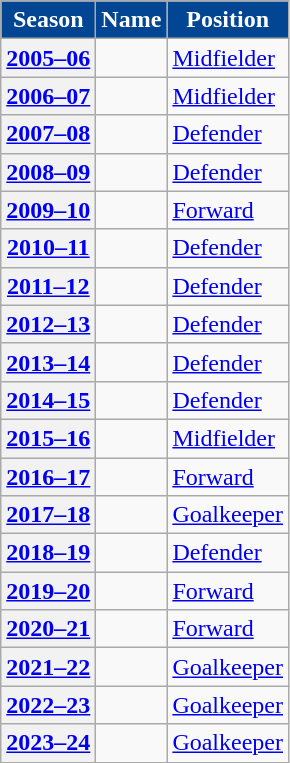<table class="wikitable sortable">
<tr>
<th scope="col" style="background-color:#014593; color:white;;">Season</th>
<th scope="col" style="background-color:#014593; color:white;;">Name</th>
<th scope="col" style="background-color:#014593; color:white;;">Position</th>
</tr>
<tr>
<th><a href='#'>2005–06</a></th>
<td> </td>
<td><a href='#'>Midfielder</a></td>
</tr>
<tr>
<th><a href='#'>2006–07</a></th>
<td> </td>
<td><a href='#'>Midfielder</a></td>
</tr>
<tr>
<th><a href='#'>2007–08</a></th>
<td> </td>
<td><a href='#'>Defender</a></td>
</tr>
<tr>
<th><a href='#'>2008–09</a></th>
<td> </td>
<td><a href='#'>Defender</a></td>
</tr>
<tr>
<th><a href='#'>2009–10</a></th>
<td> </td>
<td><a href='#'>Forward</a></td>
</tr>
<tr>
<th><a href='#'>2010–11</a></th>
<td> </td>
<td><a href='#'>Defender</a></td>
</tr>
<tr>
<th><a href='#'>2011–12</a></th>
<td> </td>
<td><a href='#'>Defender</a></td>
</tr>
<tr>
<th><a href='#'>2012–13</a></th>
<td> </td>
<td><a href='#'>Defender</a></td>
</tr>
<tr>
<th><a href='#'>2013–14</a></th>
<td> <strong></strong></td>
<td><a href='#'>Defender</a></td>
</tr>
<tr>
<th><a href='#'>2014–15</a></th>
<td> </td>
<td><a href='#'>Defender</a></td>
</tr>
<tr>
<th><a href='#'>2015–16</a></th>
<td> </td>
<td><a href='#'>Midfielder</a></td>
</tr>
<tr>
<th><a href='#'>2016–17</a></th>
<td> </td>
<td><a href='#'>Forward</a></td>
</tr>
<tr>
<th><a href='#'>2017–18</a></th>
<td> <strong></strong></td>
<td><a href='#'>Goalkeeper</a></td>
</tr>
<tr>
<th><a href='#'>2018–19</a></th>
<td> </td>
<td><a href='#'>Defender</a></td>
</tr>
<tr>
<th><a href='#'>2019–20</a></th>
<td> </td>
<td><a href='#'>Forward</a></td>
</tr>
<tr>
<th><a href='#'>2020–21</a></th>
<td> <strong></strong></td>
<td><a href='#'>Forward</a></td>
</tr>
<tr>
<th><a href='#'>2021–22</a></th>
<td> <strong></strong></td>
<td><a href='#'>Goalkeeper</a></td>
</tr>
<tr>
<th><a href='#'>2022–23</a></th>
<td> <strong></strong></td>
<td><a href='#'>Goalkeeper</a></td>
</tr>
<tr>
<th><a href='#'>2023–24</a></th>
<td> <strong></strong></td>
<td><a href='#'>Goalkeeper</a></td>
</tr>
</table>
